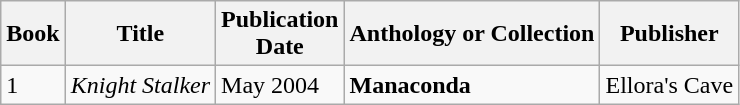<table class="wikitable">
<tr>
<th>Book<br></th>
<th>Title</th>
<th>Publication<br>Date</th>
<th>Anthology or Collection</th>
<th>Publisher</th>
</tr>
<tr>
<td>1</td>
<td><em>Knight Stalker</em></td>
<td>May 2004</td>
<td><strong>Manaconda</strong></td>
<td>Ellora's Cave</td>
</tr>
</table>
